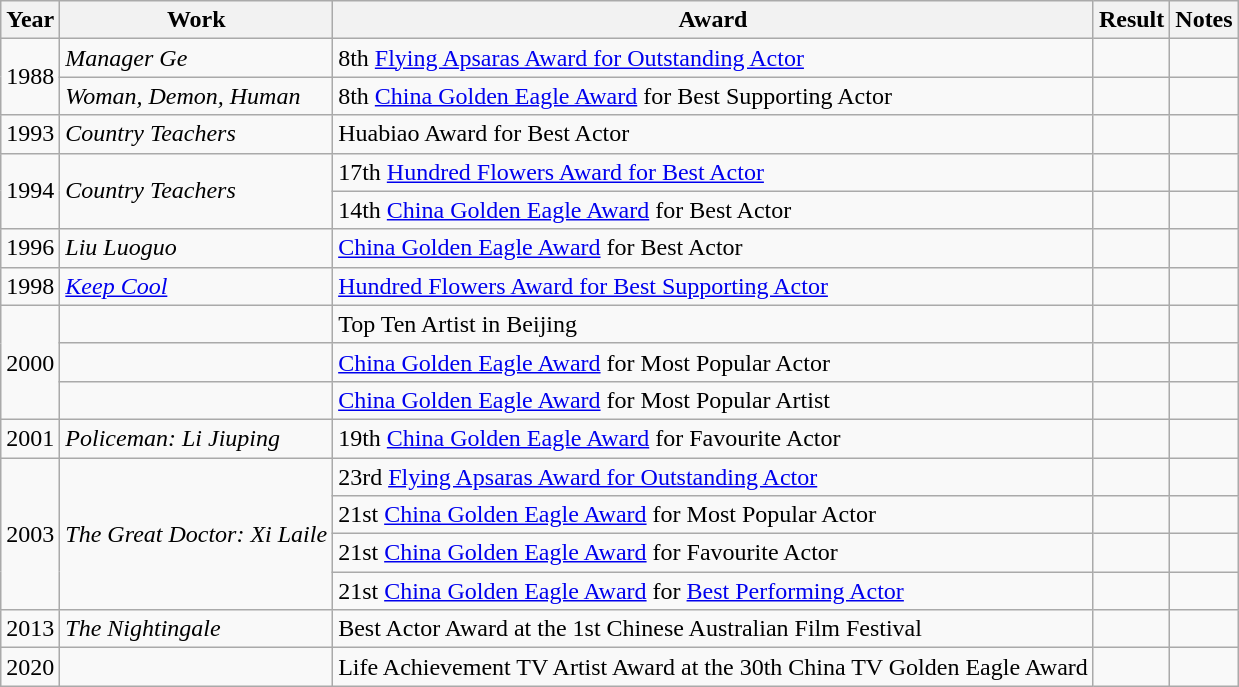<table class="wikitable">
<tr>
<th>Year</th>
<th>Work</th>
<th>Award</th>
<th>Result</th>
<th>Notes</th>
</tr>
<tr>
<td rowspan="2">1988</td>
<td><em>Manager Ge</em></td>
<td>8th <a href='#'>Flying Apsaras Award for Outstanding Actor</a></td>
<td></td>
<td></td>
</tr>
<tr>
<td><em>Woman, Demon, Human</em></td>
<td>8th <a href='#'>China Golden Eagle Award</a> for Best Supporting Actor</td>
<td></td>
<td></td>
</tr>
<tr>
<td>1993</td>
<td><em>Country Teachers</em></td>
<td>Huabiao Award for Best Actor</td>
<td></td>
<td></td>
</tr>
<tr>
<td rowspan="2">1994</td>
<td rowspan="2"><em>Country Teachers</em></td>
<td>17th <a href='#'>Hundred Flowers Award for Best Actor</a></td>
<td></td>
<td></td>
</tr>
<tr>
<td>14th <a href='#'>China Golden Eagle Award</a> for Best Actor</td>
<td></td>
<td></td>
</tr>
<tr>
<td>1996</td>
<td><em>Liu Luoguo</em></td>
<td><a href='#'>China Golden Eagle Award</a> for Best Actor</td>
<td></td>
<td></td>
</tr>
<tr>
<td>1998</td>
<td><em><a href='#'>Keep Cool</a></em></td>
<td><a href='#'>Hundred Flowers Award for Best Supporting Actor</a></td>
<td></td>
<td></td>
</tr>
<tr>
<td rowspan="3">2000</td>
<td></td>
<td>Top Ten Artist in Beijing</td>
<td></td>
<td></td>
</tr>
<tr>
<td></td>
<td><a href='#'>China Golden Eagle Award</a> for Most Popular Actor</td>
<td></td>
<td></td>
</tr>
<tr>
<td></td>
<td><a href='#'>China Golden Eagle Award</a> for Most Popular Artist</td>
<td></td>
<td></td>
</tr>
<tr>
<td>2001</td>
<td><em>Policeman: Li Jiuping</em></td>
<td>19th <a href='#'>China Golden Eagle Award</a> for Favourite Actor</td>
<td></td>
<td></td>
</tr>
<tr>
<td rowspan="4">2003</td>
<td rowspan="4"><em>The Great Doctor: Xi Laile</em></td>
<td>23rd <a href='#'>Flying Apsaras Award for Outstanding Actor</a></td>
<td></td>
<td></td>
</tr>
<tr>
<td>21st <a href='#'>China Golden Eagle Award</a> for Most Popular Actor</td>
<td></td>
<td></td>
</tr>
<tr>
<td>21st <a href='#'>China Golden Eagle Award</a> for Favourite Actor</td>
<td></td>
<td></td>
</tr>
<tr>
<td>21st <a href='#'>China Golden Eagle Award</a> for <a href='#'>Best Performing Actor</a></td>
<td></td>
<td></td>
</tr>
<tr>
<td>2013</td>
<td><em>The Nightingale</em></td>
<td>Best Actor Award at the 1st Chinese Australian Film Festival</td>
<td></td>
<td></td>
</tr>
<tr>
<td>2020</td>
<td></td>
<td>Life Achievement TV Artist Award at the 30th China TV Golden Eagle Award</td>
<td></td>
<td></td>
</tr>
</table>
